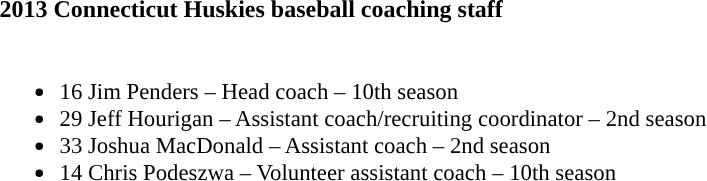<table class="toccolours" style="text-align: left;">
<tr>
<th colspan="9">2013 Connecticut Huskies baseball coaching staff</th>
</tr>
<tr>
<td style="font-size: 95%;" valign="top"><br><ul><li>16 Jim Penders – Head coach – 10th season</li><li>29 Jeff Hourigan – Assistant coach/recruiting coordinator – 2nd season</li><li>33 Joshua MacDonald – Assistant coach – 2nd season</li><li>14 Chris Podeszwa – Volunteer assistant coach – 10th season</li></ul></td>
</tr>
</table>
